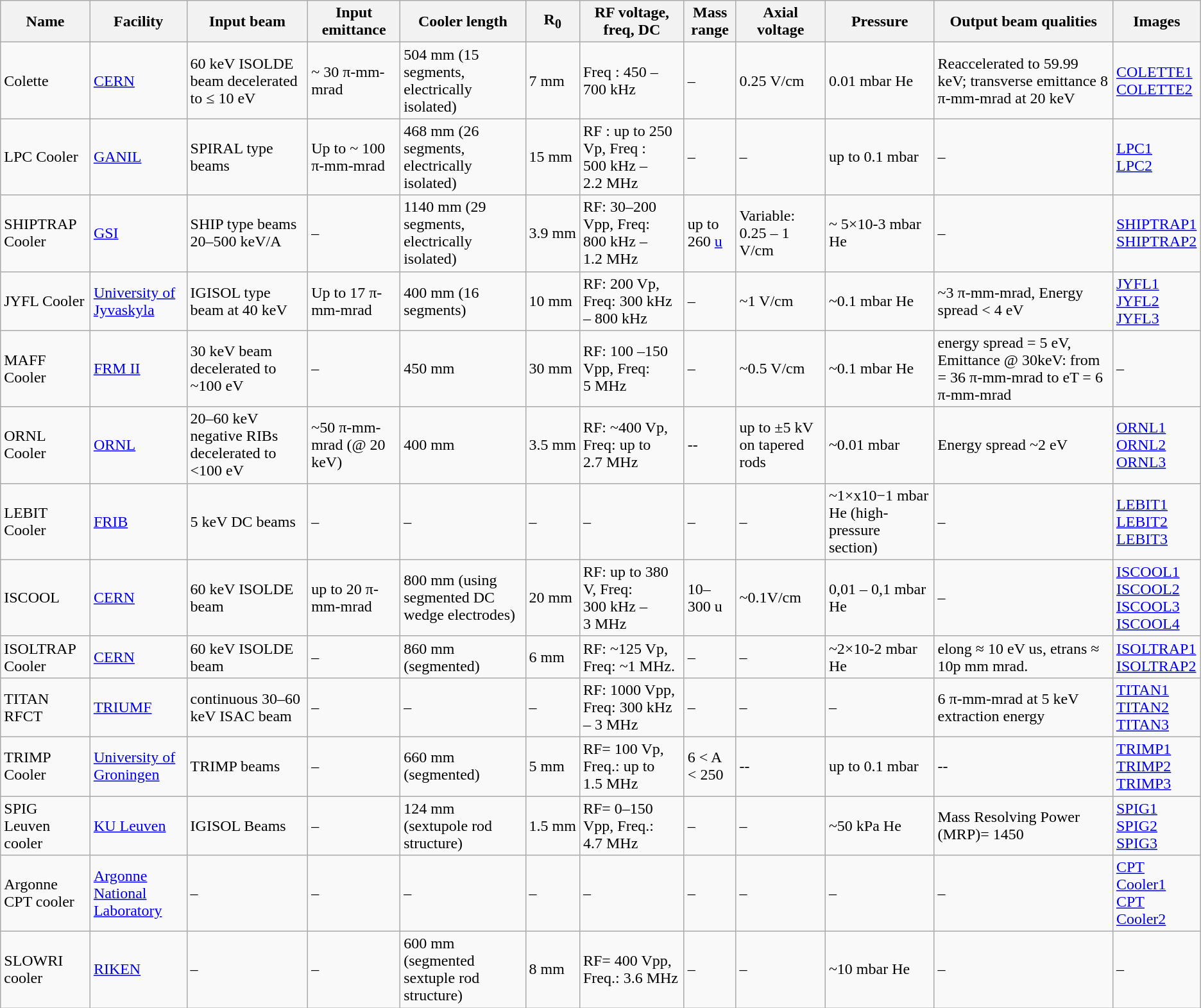<table class="wikitable">
<tr>
<th>Name</th>
<th>Facility</th>
<th>Input beam</th>
<th>Input emittance</th>
<th>Cooler length</th>
<th>R<sub>0</sub></th>
<th>RF voltage, freq, DC</th>
<th>Mass range</th>
<th>Axial voltage</th>
<th>Pressure</th>
<th>Output beam qualities</th>
<th>Images</th>
</tr>
<tr>
<td>Colette</td>
<td><a href='#'>CERN</a></td>
<td>60 keV ISOLDE beam decelerated to ≤ 10 eV</td>
<td>~ 30 π-mm-mrad</td>
<td>504 mm (15 segments, electrically isolated)</td>
<td>7 mm</td>
<td>Freq : 450 – 700 kHz</td>
<td>–</td>
<td>0.25 V/cm</td>
<td>0.01 mbar He</td>
<td>Reaccelerated to 59.99 keV; transverse emittance 8 π-mm-mrad at 20 keV</td>
<td><a href='#'>COLETTE1</a><br><a href='#'>COLETTE2</a></td>
</tr>
<tr>
<td>LPC Cooler</td>
<td><a href='#'>GANIL</a></td>
<td>SPIRAL type beams</td>
<td>Up to ~ 100 π-mm-mrad</td>
<td>468 mm (26 segments, electrically isolated)</td>
<td>15 mm</td>
<td>RF : up to 250 Vp, Freq : 500 kHz – 2.2 MHz</td>
<td>–</td>
<td>–</td>
<td>up to 0.1 mbar</td>
<td>–</td>
<td><a href='#'>LPC1</a><br><a href='#'>LPC2</a></td>
</tr>
<tr>
<td>SHIPTRAP Cooler</td>
<td><a href='#'>GSI</a></td>
<td>SHIP type beams 20–500 keV/A</td>
<td>–</td>
<td>1140 mm (29 segments, electrically isolated)</td>
<td>3.9 mm</td>
<td>RF: 30–200 Vpp, Freq: 800 kHz – 1.2 MHz</td>
<td>up to 260 <a href='#'>u</a></td>
<td>Variable: 0.25 – 1 V/cm</td>
<td>~ 5×10-3 mbar He</td>
<td>–</td>
<td><a href='#'>SHIPTRAP1</a><br><a href='#'>SHIPTRAP2</a></td>
</tr>
<tr>
<td>JYFL Cooler</td>
<td><a href='#'>University of Jyvaskyla</a></td>
<td>IGISOL type beam at 40 keV</td>
<td>Up to 17 π-mm-mrad</td>
<td>400 mm (16 segments)</td>
<td>10 mm</td>
<td>RF: 200 Vp, Freq: 300 kHz – 800 kHz</td>
<td>–</td>
<td>~1 V/cm</td>
<td>~0.1 mbar He</td>
<td>~3 π-mm-mrad, Energy spread < 4 eV</td>
<td><a href='#'>JYFL1</a><br><a href='#'>JYFL2</a><br><a href='#'>JYFL3</a></td>
</tr>
<tr>
<td>MAFF Cooler</td>
<td><a href='#'>FRM II</a></td>
<td>30 keV beam decelerated to ~100 eV</td>
<td>–</td>
<td>450 mm</td>
<td>30 mm</td>
<td>RF: 100 –150 Vpp, Freq: 5 MHz</td>
<td>–</td>
<td>~0.5 V/cm</td>
<td>~0.1 mbar He</td>
<td>energy spread = 5 eV, Emittance @ 30keV: from = 36 π-mm-mrad to eT = 6 π-mm-mrad</td>
<td>–</td>
</tr>
<tr>
<td>ORNL Cooler</td>
<td><a href='#'>ORNL</a></td>
<td>20–60 keV negative RIBs decelerated to <100 eV</td>
<td>~50 π-mm-mrad (@ 20 keV)</td>
<td>400 mm</td>
<td>3.5 mm</td>
<td>RF: ~400 Vp, Freq: up to 2.7 MHz</td>
<td>--</td>
<td>up to ±5 kV on tapered rods</td>
<td>~0.01 mbar</td>
<td>Energy spread ~2 eV</td>
<td><a href='#'>ORNL1</a><br><a href='#'>ORNL2</a><br><a href='#'>ORNL3</a></td>
</tr>
<tr>
<td>LEBIT Cooler</td>
<td><a href='#'>FRIB</a></td>
<td>5 keV DC beams</td>
<td>–</td>
<td>–</td>
<td>–</td>
<td>–</td>
<td>–</td>
<td>–</td>
<td>~1×x10−1 mbar He (high-pressure section)</td>
<td>–</td>
<td><a href='#'>LEBIT1</a><br><a href='#'>LEBIT2</a><br><a href='#'>LEBIT3</a></td>
</tr>
<tr>
<td>ISCOOL</td>
<td><a href='#'>CERN</a></td>
<td>60 keV ISOLDE beam</td>
<td>up to 20 π-mm-mrad</td>
<td>800 mm (using segmented DC wedge electrodes)</td>
<td>20 mm</td>
<td>RF: up to 380 V, Freq: 300 kHz – 3 MHz</td>
<td>10–300 u</td>
<td>~0.1V/cm</td>
<td>0,01 – 0,1 mbar He</td>
<td>–</td>
<td><a href='#'>ISCOOL1</a><br><a href='#'>ISCOOL2</a><br><a href='#'>ISCOOL3</a><br><a href='#'>ISCOOL4</a></td>
</tr>
<tr>
<td>ISOLTRAP Cooler</td>
<td><a href='#'>CERN</a></td>
<td>60 keV ISOLDE beam</td>
<td>–</td>
<td>860 mm (segmented)</td>
<td>6 mm</td>
<td>RF: ~125 Vp, Freq: ~1 MHz.</td>
<td>–</td>
<td>–</td>
<td>~2×10-2 mbar He</td>
<td>elong ≈ 10 eV us, etrans ≈ 10p mm mrad.</td>
<td><a href='#'>ISOLTRAP1</a><br><a href='#'>ISOLTRAP2</a></td>
</tr>
<tr>
<td>TITAN RFCT</td>
<td><a href='#'>TRIUMF</a></td>
<td>continuous 30–60 keV ISAC beam</td>
<td>–</td>
<td>–</td>
<td>–</td>
<td>RF: 1000 Vpp, Freq: 300 kHz – 3 MHz</td>
<td>–</td>
<td>–</td>
<td>–</td>
<td>6 π-mm-mrad at 5 keV extraction energy</td>
<td><a href='#'>TITAN1</a><br><a href='#'>TITAN2</a><br><a href='#'>TITAN3</a></td>
</tr>
<tr>
<td>TRIMP Cooler</td>
<td><a href='#'>University of Groningen</a></td>
<td>TRIMP beams</td>
<td>–</td>
<td>660 mm (segmented)</td>
<td>5 mm</td>
<td>RF= 100 Vp, Freq.: up to 1.5 MHz</td>
<td>6 < A < 250</td>
<td>--</td>
<td>up to 0.1 mbar</td>
<td>--</td>
<td><a href='#'>TRIMP1</a><br><a href='#'>TRIMP2</a><br><a href='#'>TRIMP3</a></td>
</tr>
<tr>
<td>SPIG Leuven cooler</td>
<td><a href='#'>KU Leuven</a></td>
<td>IGISOL Beams</td>
<td>–</td>
<td>124 mm (sextupole rod structure)</td>
<td>1.5 mm</td>
<td>RF= 0–150 Vpp, Freq.: 4.7 MHz</td>
<td>–</td>
<td>–</td>
<td>~50 kPa He</td>
<td>Mass Resolving Power (MRP)= 1450</td>
<td><a href='#'>SPIG1</a><br><a href='#'>SPIG2</a><br><a href='#'>SPIG3</a></td>
</tr>
<tr>
<td>Argonne CPT cooler</td>
<td><a href='#'>Argonne National Laboratory</a></td>
<td>–</td>
<td>–</td>
<td>–</td>
<td>–</td>
<td>–</td>
<td>–</td>
<td>–</td>
<td>–</td>
<td>–</td>
<td><a href='#'>CPT Cooler1</a><br><a href='#'>CPT Cooler2</a></td>
</tr>
<tr>
<td>SLOWRI cooler</td>
<td><a href='#'>RIKEN</a></td>
<td>–</td>
<td>–</td>
<td>600 mm (segmented sextuple rod structure)</td>
<td>8 mm</td>
<td>RF= 400 Vpp, Freq.: 3.6 MHz</td>
<td>–</td>
<td>–</td>
<td>~10 mbar He</td>
<td>–</td>
<td>–</td>
</tr>
</table>
